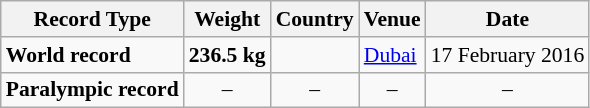<table class="wikitable" style="font-size:90%">
<tr>
<th>Record Type</th>
<th>Weight</th>
<th>Country</th>
<th>Venue</th>
<th>Date</th>
</tr>
<tr>
<td><strong>World record</strong></td>
<td><strong>236.5 kg</strong></td>
<td></td>
<td><a href='#'>Dubai</a></td>
<td>17 February 2016</td>
</tr>
<tr>
<td><strong>Paralympic record</strong></td>
<td align="center">–</td>
<td align="center">–</td>
<td align="center">–</td>
<td align="center">–</td>
</tr>
</table>
